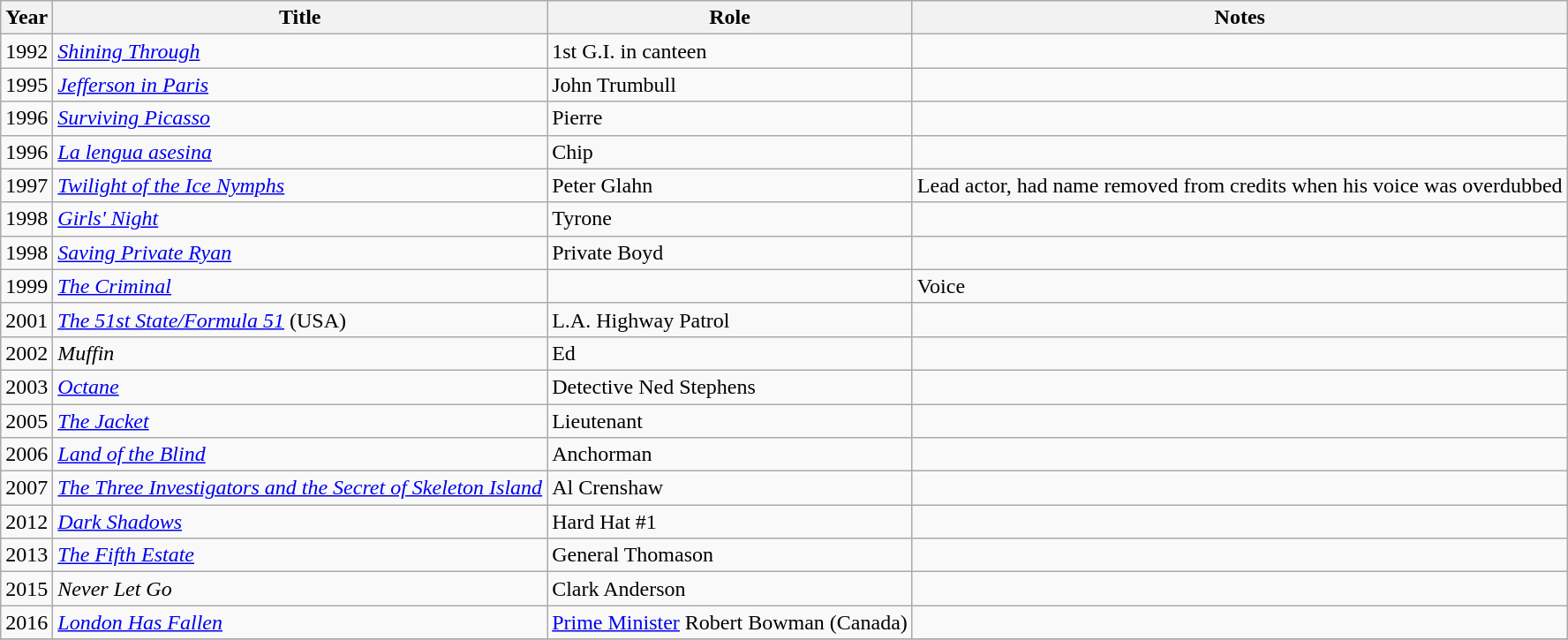<table class="wikitable sortable">
<tr>
<th>Year</th>
<th>Title</th>
<th>Role</th>
<th class="unsortable">Notes</th>
</tr>
<tr>
<td>1992</td>
<td><em><a href='#'>Shining Through</a></em></td>
<td>1st G.I. in canteen</td>
<td></td>
</tr>
<tr>
<td>1995</td>
<td><em><a href='#'>Jefferson in Paris</a></em></td>
<td>John Trumbull</td>
<td></td>
</tr>
<tr>
<td>1996</td>
<td><em><a href='#'>Surviving Picasso</a></em></td>
<td>Pierre</td>
<td></td>
</tr>
<tr>
<td>1996</td>
<td><em><a href='#'>La lengua asesina</a></em></td>
<td>Chip</td>
<td></td>
</tr>
<tr>
<td>1997</td>
<td><em><a href='#'>Twilight of the Ice Nymphs</a></em></td>
<td>Peter Glahn</td>
<td>Lead actor, had name removed from credits when his voice was overdubbed</td>
</tr>
<tr>
<td>1998</td>
<td><em><a href='#'>Girls' Night</a></em></td>
<td>Tyrone</td>
<td></td>
</tr>
<tr>
<td>1998</td>
<td><em><a href='#'>Saving Private Ryan</a></em></td>
<td>Private Boyd</td>
<td></td>
</tr>
<tr>
<td>1999</td>
<td data-sort-value="Criminal, The"><em><a href='#'>The Criminal</a></em></td>
<td></td>
<td>Voice</td>
</tr>
<tr>
<td>2001</td>
<td data-sort-value="51st State, The"><em><a href='#'>The 51st State/Formula 51</a></em> (USA)</td>
<td>L.A. Highway Patrol</td>
<td></td>
</tr>
<tr>
<td>2002</td>
<td><em>Muffin</em></td>
<td>Ed</td>
<td></td>
</tr>
<tr>
<td>2003</td>
<td><em><a href='#'>Octane</a></em></td>
<td>Detective Ned Stephens</td>
<td></td>
</tr>
<tr>
<td>2005</td>
<td data-sort-value="Jacket, The"><em><a href='#'>The Jacket</a></em></td>
<td>Lieutenant</td>
<td></td>
</tr>
<tr>
<td>2006</td>
<td><em><a href='#'>Land of the Blind</a></em></td>
<td>Anchorman</td>
<td></td>
</tr>
<tr>
<td>2007</td>
<td data-sort-value="Three Investigators and the Secret of Skeleton Island, The"><em><a href='#'>The Three Investigators and the Secret of Skeleton Island</a></em></td>
<td>Al Crenshaw</td>
<td></td>
</tr>
<tr>
<td>2012</td>
<td><em><a href='#'>Dark Shadows</a></em></td>
<td>Hard Hat #1</td>
<td></td>
</tr>
<tr>
<td>2013</td>
<td data-sort-value="Fifth Estate, The"><em><a href='#'>The Fifth Estate</a></em></td>
<td>General Thomason</td>
<td></td>
</tr>
<tr>
<td>2015</td>
<td><em>Never Let Go</em></td>
<td>Clark Anderson</td>
<td></td>
</tr>
<tr>
<td>2016</td>
<td><em><a href='#'>London Has Fallen</a></em></td>
<td><a href='#'>Prime Minister</a> Robert Bowman (Canada)</td>
<td></td>
</tr>
<tr>
</tr>
</table>
